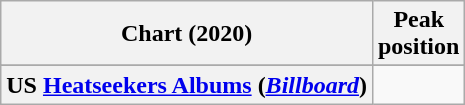<table class="wikitable plainrowheaders">
<tr>
<th>Chart (2020)</th>
<th>Peak<br>position</th>
</tr>
<tr>
</tr>
<tr>
</tr>
<tr>
<th scope="row">US <a href='#'>Heatseekers Albums</a> (<em><a href='#'>Billboard</a></em>)</th>
<td></td>
</tr>
</table>
